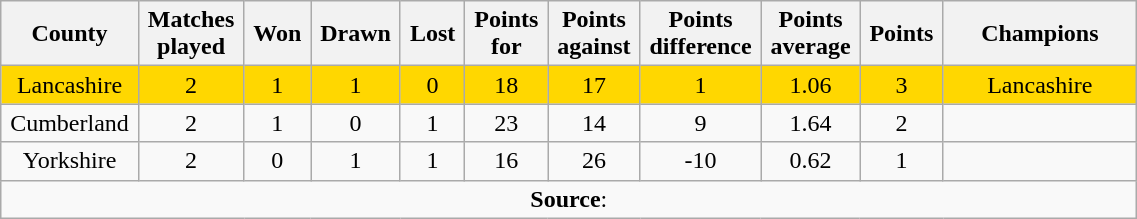<table class="wikitable plainrowheaders" style="text-align: center; width: 60%">
<tr>
<th scope="col" style="width: 5%;">County</th>
<th scope="col" style="width: 5%;">Matches played</th>
<th scope="col" style="width: 5%;">Won</th>
<th scope="col" style="width: 5%;">Drawn</th>
<th scope="col" style="width: 5%;">Lost</th>
<th scope="col" style="width: 5%;">Points for</th>
<th scope="col" style="width: 5%;">Points against</th>
<th scope="col" style="width: 5%;">Points difference</th>
<th scope="col" style="width: 5%;">Points average</th>
<th scope="col" style="width: 5%;">Points</th>
<th scope="col" style="width: 15%;">Champions</th>
</tr>
<tr style="background: gold;">
<td>Lancashire</td>
<td>2</td>
<td>1</td>
<td>1</td>
<td>0</td>
<td>18</td>
<td>17</td>
<td>1</td>
<td>1.06</td>
<td>3</td>
<td>Lancashire</td>
</tr>
<tr>
<td>Cumberland</td>
<td>2</td>
<td>1</td>
<td>0</td>
<td>1</td>
<td>23</td>
<td>14</td>
<td>9</td>
<td>1.64</td>
<td>2</td>
<td></td>
</tr>
<tr>
<td>Yorkshire</td>
<td>2</td>
<td>0</td>
<td>1</td>
<td>1</td>
<td>16</td>
<td>26</td>
<td>-10</td>
<td>0.62</td>
<td>1</td>
<td></td>
</tr>
<tr>
<td colspan="11"><strong>Source</strong>:</td>
</tr>
</table>
